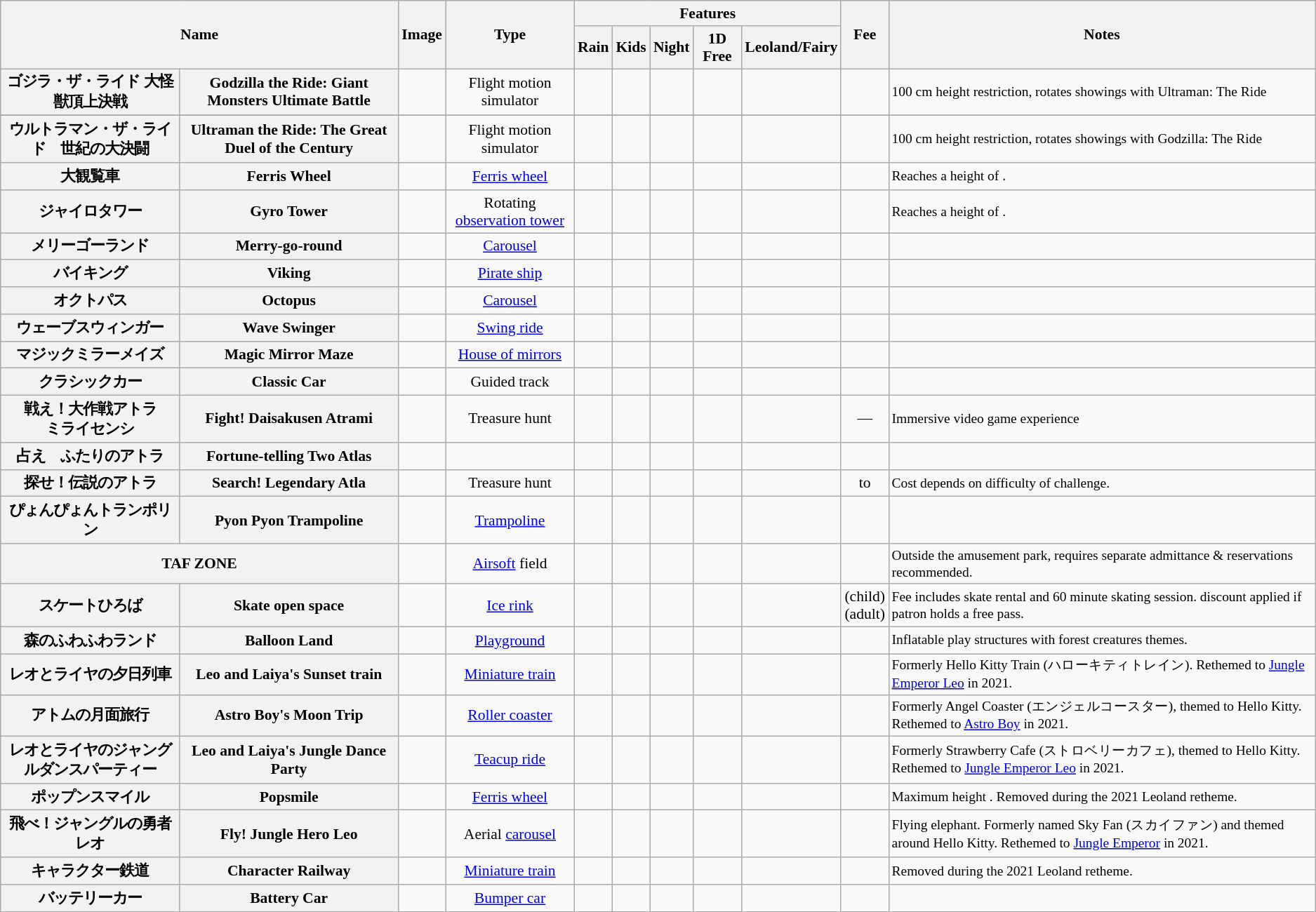<table class="wikitable sortable" style="font-size:90%;text-align:center">
<tr>
<th rowspan=2 colspan=2>Name</th>
<th rowspan=2 class="unsortable">Image</th>
<th rowspan=2>Type</th>
<th colspan=5>Features</th>
<th rowspan=2>Fee</th>
<th rowspan=2 class="unsortable">Notes</th>
</tr>
<tr>
<th>Rain</th>
<th>Kids</th>
<th>Night</th>
<th>1D Free</th>
<th>Leoland/Fairy</th>
</tr>
<tr>
<th>ゴジラ・ザ・ライド 大怪獣頂上決戦</th>
<th>Godzilla the Ride: Giant Monsters Ultimate Battle</th>
<td></td>
<td>Flight motion simulator</td>
<td></td>
<td></td>
<td></td>
<td></td>
<td></td>
<td></td>
<td style="text-align:left;font-size:90%;">100 cm height restriction, rotates showings with Ultraman: The Ride</td>
</tr>
<tr>
</tr>
<tr>
<th>ウルトラマン・ザ・ライド　世紀の大決闘</th>
<th>Ultraman the Ride: The Great Duel of the Century</th>
<td></td>
<td>Flight motion simulator</td>
<td></td>
<td></td>
<td></td>
<td></td>
<td></td>
<td></td>
<td style="text-align:left;font-size:90%;">100 cm height restriction, rotates showings with Godzilla: The Ride</td>
</tr>
<tr>
<th>大観覧車</th>
<th>Ferris Wheel</th>
<td></td>
<td><a href='#'>Ferris wheel</a></td>
<td></td>
<td></td>
<td></td>
<td></td>
<td></td>
<td></td>
<td style="text-align:left;font-size:90%;">Reaches a height of .</td>
</tr>
<tr>
<th>ジャイロタワー</th>
<th>Gyro Tower</th>
<td></td>
<td>Rotating <a href='#'>observation tower</a></td>
<td></td>
<td></td>
<td></td>
<td></td>
<td></td>
<td></td>
<td style="text-align:left;font-size:90%;">Reaches a height of .</td>
</tr>
<tr>
<th>メリーゴーランド</th>
<th>Merry-go-round</th>
<td></td>
<td><a href='#'>Carousel</a></td>
<td></td>
<td></td>
<td></td>
<td></td>
<td></td>
<td></td>
<td style="text-align:left;font-size:90%;"></td>
</tr>
<tr>
<th>バイキング</th>
<th>Viking</th>
<td></td>
<td><a href='#'>Pirate ship</a></td>
<td></td>
<td></td>
<td></td>
<td></td>
<td></td>
<td></td>
<td style="text-align:left;font-size:90%;"></td>
</tr>
<tr>
<th>オクトパス</th>
<th>Octopus</th>
<td></td>
<td><a href='#'>Carousel</a></td>
<td></td>
<td></td>
<td></td>
<td></td>
<td></td>
<td></td>
<td style="text-align:left;font-size:90%;"></td>
</tr>
<tr>
<th>ウェーブスウィンガー</th>
<th>Wave Swinger</th>
<td></td>
<td><a href='#'>Swing ride</a></td>
<td></td>
<td></td>
<td></td>
<td></td>
<td></td>
<td></td>
<td style="text-align:left;font-size:90%;"></td>
</tr>
<tr>
<th>マジックミラーメイズ</th>
<th>Magic Mirror Maze</th>
<td></td>
<td><a href='#'>House of mirrors</a></td>
<td></td>
<td></td>
<td></td>
<td></td>
<td></td>
<td></td>
<td style="text-align:left;font-size:90%;"></td>
</tr>
<tr>
<th>クラシックカー</th>
<th>Classic Car</th>
<td></td>
<td>Guided track</td>
<td></td>
<td></td>
<td></td>
<td></td>
<td></td>
<td></td>
<td style="text-align:left;font-size:90%;"></td>
</tr>
<tr>
<th>戦え！大作戦アトラ<br>ミライセンシ</th>
<th>Fight! Daisakusen Atrami</th>
<td></td>
<td>Treasure hunt</td>
<td></td>
<td></td>
<td></td>
<td></td>
<td></td>
<td>—</td>
<td style="text-align:left;font-size:90%;">Immersive video game experience</td>
</tr>
<tr>
<th>占え　ふたりのアトラ</th>
<th>Fortune-telling Two Atlas</th>
<td></td>
<td></td>
<td></td>
<td></td>
<td></td>
<td></td>
<td></td>
<td></td>
<td style="text-align:left;font-size:90%;"></td>
</tr>
<tr>
<th>探せ！伝説のアトラ</th>
<th>Search! Legendary Atla</th>
<td></td>
<td>Treasure hunt</td>
<td></td>
<td></td>
<td></td>
<td></td>
<td></td>
<td> to </td>
<td style="text-align:left;font-size:90%;">Cost depends on difficulty of challenge.</td>
</tr>
<tr>
<th>ぴょんぴょんトランポリン</th>
<th>Pyon Pyon Trampoline</th>
<td></td>
<td><a href='#'>Trampoline</a></td>
<td></td>
<td></td>
<td></td>
<td></td>
<td></td>
<td></td>
<td style="text-align:left;font-size:90%;"></td>
</tr>
<tr>
<th colspan=2>TAF ZONE</th>
<td></td>
<td><a href='#'>Airsoft</a> field</td>
<td></td>
<td></td>
<td></td>
<td></td>
<td></td>
<td></td>
<td style="text-align:left;font-size:90%;">Outside the amusement park, requires separate admittance & reservations recommended.</td>
</tr>
<tr>
<th>スケートひろば</th>
<th>Skate open space</th>
<td></td>
<td><a href='#'>Ice rink</a></td>
<td></td>
<td></td>
<td></td>
<td></td>
<td></td>
<td> (child)<br> (adult)</td>
<td style="text-align:left;font-size:90%;">Fee includes skate rental and 60 minute skating session.  discount applied if patron holds a free pass.</td>
</tr>
<tr>
<th>森のふわふわランド</th>
<th>Balloon Land</th>
<td></td>
<td><a href='#'>Playground</a></td>
<td></td>
<td></td>
<td></td>
<td></td>
<td></td>
<td></td>
<td style="text-align:left;font-size:90%;">Inflatable play structures with forest creatures themes.</td>
</tr>
<tr>
<th>レオとライヤの夕日列車</th>
<th>Leo and Laiya's Sunset train</th>
<td></td>
<td><a href='#'>Miniature train</a></td>
<td></td>
<td></td>
<td></td>
<td></td>
<td></td>
<td></td>
<td style="text-align:left;font-size:90%;">Formerly Hello Kitty Train (ハローキティトレイン). Rethemed to <a href='#'>Jungle Emperor Leo</a> in 2021.</td>
</tr>
<tr>
<th>アトムの月面旅行</th>
<th>Astro Boy's Moon Trip</th>
<td></td>
<td><a href='#'>Roller coaster</a></td>
<td></td>
<td></td>
<td></td>
<td></td>
<td></td>
<td></td>
<td style="text-align:left;font-size:90%;">Formerly Angel Coaster (エンジェルコースター), themed to Hello Kitty. Rethemed to <a href='#'>Astro Boy</a> in 2021.</td>
</tr>
<tr>
<th>レオとライヤのジャングルダンスパーティー</th>
<th>Leo and Laiya's Jungle Dance Party</th>
<td></td>
<td><a href='#'>Teacup ride</a></td>
<td></td>
<td></td>
<td></td>
<td></td>
<td></td>
<td></td>
<td style="text-align:left;font-size:90%;">Formerly Strawberry Cafe (ストロベリーカフェ), themed to Hello Kitty. Rethemed to <a href='#'>Jungle Emperor Leo</a> in 2021.</td>
</tr>
<tr>
<th>ポップンスマイル</th>
<th>Popsmile</th>
<td></td>
<td><a href='#'>Ferris wheel</a></td>
<td></td>
<td></td>
<td></td>
<td></td>
<td></td>
<td></td>
<td style="text-align:left;font-size:90%;">Maximum height . Removed during the 2021 Leoland retheme.</td>
</tr>
<tr>
<th>飛べ！ジャングルの勇者レオ</th>
<th>Fly! Jungle Hero Leo</th>
<td></td>
<td>Aerial <a href='#'>carousel</a></td>
<td></td>
<td></td>
<td></td>
<td></td>
<td></td>
<td></td>
<td style="text-align:left;font-size:90%;">Flying elephant. Formerly named Sky Fan (スカイファン) and themed around Hello Kitty. Rethemed to <a href='#'>Jungle Emperor</a> in 2021.</td>
</tr>
<tr>
<th>キャラクター鉄道</th>
<th>Character Railway</th>
<td></td>
<td><a href='#'>Miniature train</a></td>
<td></td>
<td></td>
<td></td>
<td></td>
<td></td>
<td></td>
<td style="text-align:left;font-size:90%;">Removed during the 2021 Leoland retheme.</td>
</tr>
<tr>
<th>バッテリーカー</th>
<th>Battery Car</th>
<td></td>
<td><a href='#'>Bumper car</a></td>
<td></td>
<td></td>
<td></td>
<td></td>
<td></td>
<td></td>
<td style="text-align:left;font-size:90%;"></td>
</tr>
</table>
